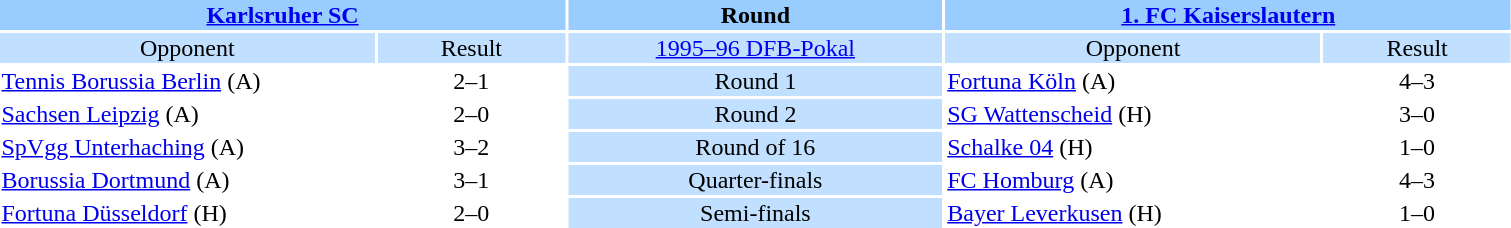<table style="width:80%; text-align:center;">
<tr style="vertical-align:top; background:#99CCFF;">
<th colspan="2"><a href='#'>Karlsruher SC</a></th>
<th style="width:20%">Round</th>
<th colspan="2"><a href='#'>1. FC Kaiserslautern</a></th>
</tr>
<tr style="vertical-align:top; background:#C1E0FF;">
<td style="width:20%">Opponent</td>
<td style="width:10%">Result</td>
<td><a href='#'>1995–96 DFB-Pokal</a></td>
<td style="width:20%">Opponent</td>
<td style="width:10%">Result</td>
</tr>
<tr>
<td align="left"><a href='#'>Tennis Borussia Berlin</a> (A)</td>
<td>2–1</td>
<td style="background:#C1E0FF;">Round 1</td>
<td align="left"><a href='#'>Fortuna Köln</a> (A)</td>
<td>4–3 </td>
</tr>
<tr>
<td align="left"><a href='#'>Sachsen Leipzig</a> (A)</td>
<td>2–0</td>
<td style="background:#C1E0FF;">Round 2</td>
<td align="left"><a href='#'>SG Wattenscheid</a> (H)</td>
<td>3–0</td>
</tr>
<tr>
<td align="left"><a href='#'>SpVgg Unterhaching</a> (A)</td>
<td>3–2</td>
<td style="background:#C1E0FF;">Round of 16</td>
<td align="left"><a href='#'>Schalke 04</a> (H)</td>
<td>1–0</td>
</tr>
<tr>
<td align="left"><a href='#'>Borussia Dortmund</a> (A)</td>
<td>3–1</td>
<td style="background:#C1E0FF;">Quarter-finals</td>
<td align="left"><a href='#'>FC Homburg</a> (A)</td>
<td>4–3</td>
</tr>
<tr>
<td align="left"><a href='#'>Fortuna Düsseldorf</a> (H)</td>
<td>2–0</td>
<td style="background:#C1E0FF;">Semi-finals</td>
<td align="left"><a href='#'>Bayer Leverkusen</a> (H)</td>
<td>1–0</td>
</tr>
</table>
